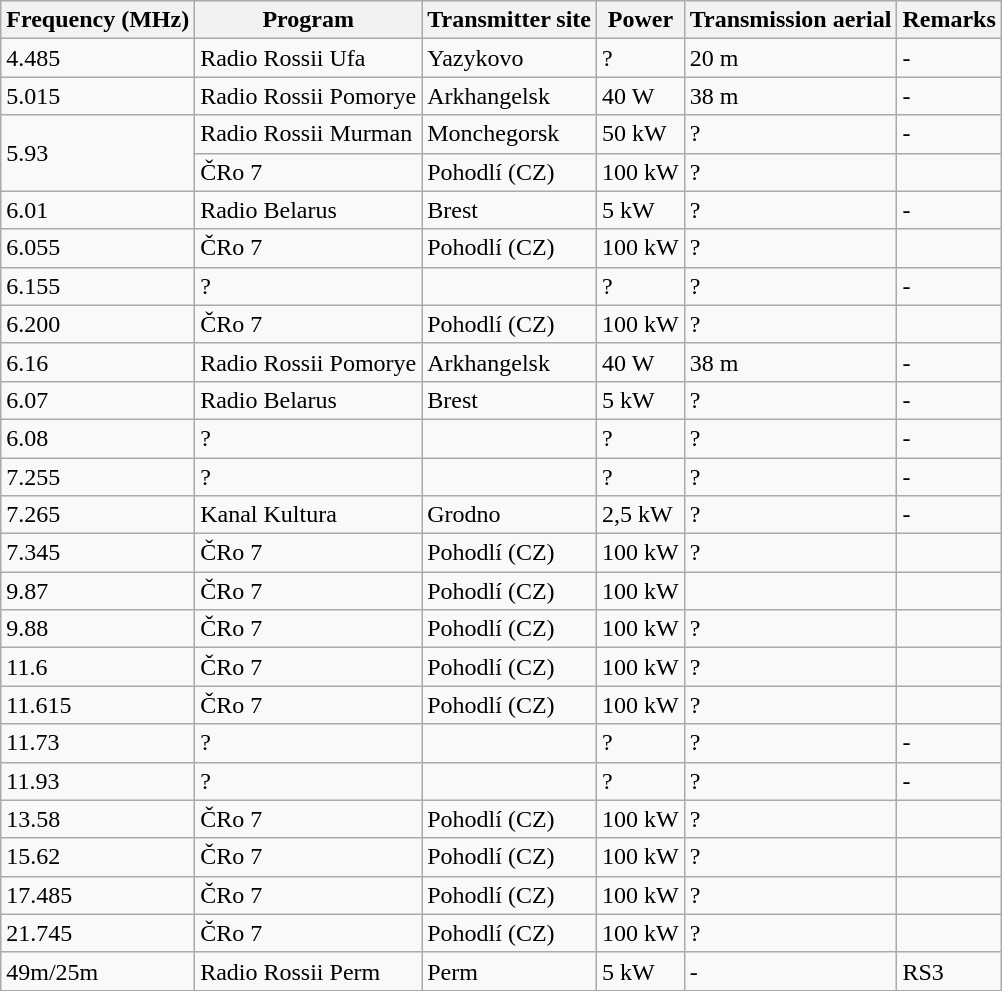<table class="wikitable sortable sticky-header">
<tr style="text-align:center;">
<th>Frequency (MHz)</th>
<th>Program</th>
<th>Transmitter site</th>
<th>Power</th>
<th>Transmission aerial</th>
<th>Remarks</th>
</tr>
<tr>
<td>4.485</td>
<td>Radio Rossii Ufa</td>
<td> Yazykovo</td>
<td>?</td>
<td>20 m</td>
<td>-</td>
</tr>
<tr>
<td>5.015</td>
<td>Radio Rossii Pomorye</td>
<td> Arkhangelsk</td>
<td>40 W</td>
<td>38 m</td>
<td>-</td>
</tr>
<tr>
<td rowspan="2">5.93</td>
<td>Radio Rossii Murman</td>
<td> Monchegorsk</td>
<td>50 kW</td>
<td>?</td>
<td>-</td>
</tr>
<tr>
<td>ČRo 7</td>
<td>Pohodlí (CZ)</td>
<td>100 kW</td>
<td>?</td>
<td></td>
</tr>
<tr>
<td>6.01</td>
<td>Radio Belarus</td>
<td> Brest</td>
<td>5 kW</td>
<td>?</td>
<td>-</td>
</tr>
<tr>
<td>6.055</td>
<td>ČRo 7</td>
<td>Pohodlí (CZ)</td>
<td>100 kW</td>
<td>?</td>
<td></td>
</tr>
<tr>
<td>6.155</td>
<td>?</td>
<td></td>
<td>?</td>
<td>?</td>
<td>-</td>
</tr>
<tr>
<td>6.200</td>
<td>ČRo 7</td>
<td>Pohodlí (CZ)</td>
<td>100 kW</td>
<td>?</td>
<td></td>
</tr>
<tr>
<td>6.16</td>
<td>Radio Rossii Pomorye</td>
<td> Arkhangelsk</td>
<td>40 W</td>
<td>38 m</td>
<td>-</td>
</tr>
<tr>
<td>6.07</td>
<td>Radio Belarus</td>
<td> Brest</td>
<td>5 kW</td>
<td>?</td>
<td>-</td>
</tr>
<tr>
<td>6.08</td>
<td>?</td>
<td></td>
<td>?</td>
<td>?</td>
<td>-</td>
</tr>
<tr>
<td>7.255</td>
<td>?</td>
<td></td>
<td>?</td>
<td>?</td>
<td>-</td>
</tr>
<tr>
<td>7.265</td>
<td>Kanal Kultura</td>
<td> Grodno</td>
<td>2,5 kW</td>
<td>?</td>
<td>-</td>
</tr>
<tr>
<td>7.345</td>
<td>ČRo 7</td>
<td>Pohodlí (CZ)</td>
<td>100 kW</td>
<td>?</td>
<td></td>
</tr>
<tr>
<td>9.87</td>
<td>ČRo 7</td>
<td>Pohodlí (CZ)</td>
<td>100 kW</td>
<td></td>
<td></td>
</tr>
<tr>
<td>9.88</td>
<td>ČRo 7</td>
<td>Pohodlí (CZ)</td>
<td>100 kW</td>
<td>?</td>
<td></td>
</tr>
<tr>
<td>11.6</td>
<td>ČRo 7</td>
<td>Pohodlí (CZ)</td>
<td>100 kW</td>
<td>?</td>
<td></td>
</tr>
<tr>
<td>11.615</td>
<td>ČRo 7</td>
<td>Pohodlí (CZ)</td>
<td>100 kW</td>
<td>?</td>
<td></td>
</tr>
<tr>
<td>11.73</td>
<td>?</td>
<td></td>
<td>?</td>
<td>?</td>
<td>-</td>
</tr>
<tr>
<td>11.93</td>
<td>?</td>
<td></td>
<td>?</td>
<td>?</td>
<td>-</td>
</tr>
<tr>
<td>13.58</td>
<td>ČRo 7</td>
<td>Pohodlí (CZ)</td>
<td>100 kW</td>
<td>?</td>
<td></td>
</tr>
<tr>
<td>15.62</td>
<td>ČRo 7</td>
<td>Pohodlí (CZ)</td>
<td>100 kW</td>
<td>?</td>
<td></td>
</tr>
<tr>
<td>17.485</td>
<td>ČRo 7</td>
<td>Pohodlí (CZ)</td>
<td>100 kW</td>
<td>?</td>
<td></td>
</tr>
<tr>
<td>21.745</td>
<td>ČRo 7</td>
<td>Pohodlí (CZ)</td>
<td>100 kW</td>
<td>?</td>
<td></td>
</tr>
<tr>
<td>49m/25m</td>
<td>Radio Rossii Perm</td>
<td> Perm</td>
<td>5 kW</td>
<td>-</td>
<td> RS3</td>
</tr>
</table>
